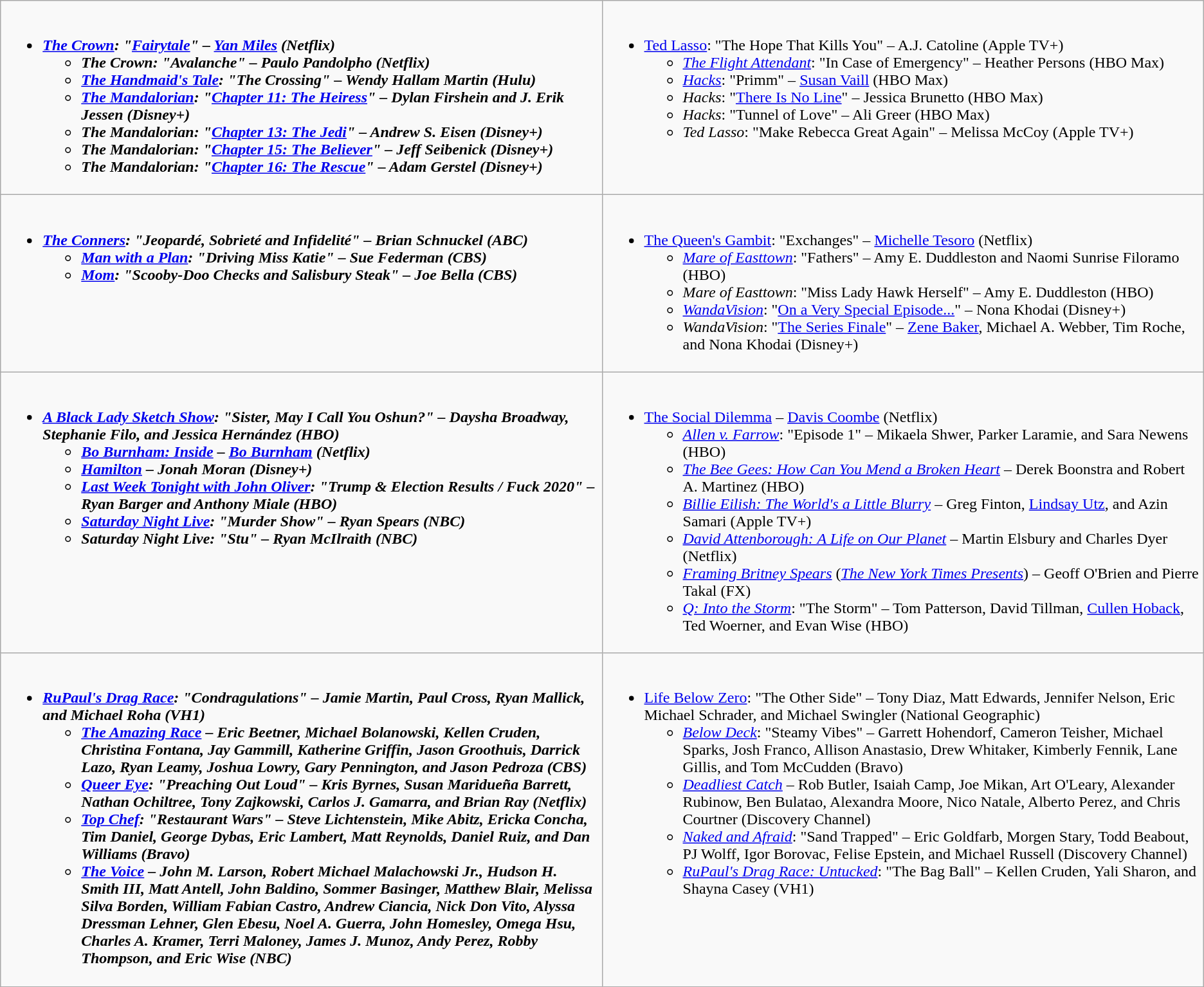<table class="wikitable">
<tr>
<td style="vertical-align:top;" width="50%"><br><ul><li><strong><em><a href='#'>The Crown</a><em>: "<a href='#'>Fairytale</a>" – <a href='#'>Yan Miles</a> (Netflix)<strong><ul><li></em>The Crown<em>: "Avalanche" – Paulo Pandolpho (Netflix)</li><li></em><a href='#'>The Handmaid's Tale</a><em>: "The Crossing" – Wendy Hallam Martin (Hulu)</li><li></em><a href='#'>The Mandalorian</a><em>: "<a href='#'>Chapter 11: The Heiress</a>" – Dylan Firshein and J. Erik Jessen (Disney+)</li><li></em>The Mandalorian<em>: "<a href='#'>Chapter 13: The Jedi</a>" – Andrew S. Eisen (Disney+)</li><li></em>The Mandalorian<em>: "<a href='#'>Chapter 15: The Believer</a>" – Jeff Seibenick (Disney+)</li><li></em>The Mandalorian<em>: "<a href='#'>Chapter 16: The Rescue</a>" – Adam Gerstel (Disney+)</li></ul></li></ul></td>
<td style="vertical-align:top;" width="50%"><br><ul><li></em></strong><a href='#'>Ted Lasso</a></em>: "The Hope That Kills You" – A.J. Catoline (Apple TV+)</strong><ul><li><em><a href='#'>The Flight Attendant</a></em>: "In Case of Emergency" – Heather Persons (HBO Max)</li><li><em><a href='#'>Hacks</a></em>: "Primm" – <a href='#'>Susan Vaill</a> (HBO Max)</li><li><em>Hacks</em>: "<a href='#'>There Is No Line</a>" – Jessica Brunetto (HBO Max)</li><li><em>Hacks</em>: "Tunnel of Love" – Ali Greer (HBO Max)</li><li><em>Ted Lasso</em>: "Make Rebecca Great Again" – Melissa McCoy (Apple TV+)</li></ul></li></ul></td>
</tr>
<tr>
<td style="vertical-align:top;" width="50%"><br><ul><li><strong><em><a href='#'>The Conners</a><em>: "Jeopardé, Sobrieté and Infidelité" – Brian Schnuckel (ABC)<strong><ul><li></em><a href='#'>Man with a Plan</a><em>: "Driving Miss Katie" – Sue Federman (CBS)</li><li></em><a href='#'>Mom</a><em>: "Scooby-Doo Checks and Salisbury Steak" – Joe Bella (CBS)</li></ul></li></ul></td>
<td style="vertical-align:top;" width="50%"><br><ul><li></em></strong><a href='#'>The Queen's Gambit</a></em>: "Exchanges" – <a href='#'>Michelle Tesoro</a> (Netflix)</strong><ul><li><em><a href='#'>Mare of Easttown</a></em>: "Fathers" – Amy E. Duddleston and Naomi Sunrise Filoramo (HBO)</li><li><em>Mare of Easttown</em>: "Miss Lady Hawk Herself" – Amy E. Duddleston (HBO)</li><li><em><a href='#'>WandaVision</a></em>: "<a href='#'>On a Very Special Episode...</a>" – Nona Khodai (Disney+)</li><li><em>WandaVision</em>: "<a href='#'>The Series Finale</a>" – <a href='#'>Zene Baker</a>, Michael A. Webber, Tim Roche, and Nona Khodai (Disney+)</li></ul></li></ul></td>
</tr>
<tr>
<td style="vertical-align:top;" width="50%"><br><ul><li><strong><em><a href='#'>A Black Lady Sketch Show</a><em>: "Sister, May I Call You Oshun?" – Daysha Broadway, Stephanie Filo, and Jessica Hernández (HBO)<strong><ul><li></em><a href='#'>Bo Burnham: Inside</a><em> – <a href='#'>Bo Burnham</a> (Netflix)</li><li></em><a href='#'>Hamilton</a><em> – Jonah Moran (Disney+)</li><li></em><a href='#'>Last Week Tonight with John Oliver</a><em>: "Trump & Election Results / Fuck 2020" – Ryan Barger and Anthony Miale (HBO)</li><li></em><a href='#'>Saturday Night Live</a><em>: "Murder Show" – Ryan Spears (NBC)</li><li></em>Saturday Night Live<em>: "Stu" – Ryan McIlraith (NBC)</li></ul></li></ul></td>
<td style="vertical-align:top;" width="50%"><br><ul><li></em></strong><a href='#'>The Social Dilemma</a></em> – <a href='#'>Davis Coombe</a> (Netflix)</strong><ul><li><em><a href='#'>Allen v. Farrow</a></em>: "Episode 1" – Mikaela Shwer, Parker Laramie, and Sara Newens (HBO)</li><li><em><a href='#'>The Bee Gees: How Can You Mend a Broken Heart</a></em> – Derek Boonstra and Robert A. Martinez (HBO)</li><li><em><a href='#'>Billie Eilish: The World's a Little Blurry</a></em> – Greg Finton, <a href='#'>Lindsay Utz</a>, and Azin Samari (Apple TV+)</li><li><em><a href='#'>David Attenborough: A Life on Our Planet</a></em> – Martin Elsbury and Charles Dyer (Netflix)</li><li><em><a href='#'>Framing Britney Spears</a></em> (<em><a href='#'>The New York Times Presents</a></em>) – Geoff O'Brien and Pierre Takal (FX)</li><li><em><a href='#'>Q: Into the Storm</a></em>: "The Storm" – Tom Patterson, David Tillman, <a href='#'>Cullen Hoback</a>, Ted Woerner, and Evan Wise (HBO)</li></ul></li></ul></td>
</tr>
<tr>
<td style="vertical-align:top;" width="50%"><br><ul><li><strong><em><a href='#'>RuPaul's Drag Race</a><em>: "Condragulations" – Jamie Martin, Paul Cross, Ryan Mallick, and Michael Roha (VH1)<strong><ul><li></em><a href='#'>The Amazing Race</a><em> – Eric Beetner, Michael Bolanowski, Kellen Cruden, Christina Fontana, Jay Gammill, Katherine Griffin, Jason Groothuis, Darrick Lazo, Ryan Leamy, Joshua Lowry, Gary Pennington, and Jason Pedroza (CBS)</li><li></em><a href='#'>Queer Eye</a><em>: "Preaching Out Loud" – Kris Byrnes, Susan Maridueña Barrett, Nathan Ochiltree, Tony Zajkowski, Carlos J. Gamarra, and Brian Ray (Netflix)</li><li></em><a href='#'>Top Chef</a><em>: "Restaurant Wars" – Steve Lichtenstein, Mike Abitz, Ericka Concha, Tim Daniel, George Dybas, Eric Lambert, Matt Reynolds, Daniel Ruiz, and Dan Williams (Bravo)</li><li></em><a href='#'>The Voice</a><em> – John M. Larson, Robert Michael Malachowski Jr., Hudson H. Smith III, Matt Antell, John Baldino, Sommer Basinger, Matthew Blair, Melissa Silva Borden, William Fabian Castro, Andrew Ciancia, Nick Don Vito, Alyssa Dressman Lehner, Glen Ebesu, Noel A. Guerra, John Homesley, Omega Hsu, Charles A. Kramer, Terri Maloney, James J. Munoz, Andy Perez, Robby Thompson, and Eric Wise (NBC)</li></ul></li></ul></td>
<td style="vertical-align:top;" width="50%"><br><ul><li></em></strong><a href='#'>Life Below Zero</a></em>: "The Other Side" – Tony Diaz, Matt Edwards, Jennifer Nelson, Eric Michael Schrader, and Michael Swingler (National Geographic)</strong><ul><li><em><a href='#'>Below Deck</a></em>: "Steamy Vibes" – Garrett Hohendorf, Cameron Teisher, Michael Sparks, Josh Franco, Allison Anastasio, Drew Whitaker, Kimberly Fennik, Lane Gillis, and Tom McCudden (Bravo)</li><li><em><a href='#'>Deadliest Catch</a></em> – Rob Butler, Isaiah Camp, Joe Mikan, Art O'Leary, Alexander Rubinow, Ben Bulatao, Alexandra Moore, Nico Natale, Alberto Perez, and Chris Courtner (Discovery Channel)</li><li><em><a href='#'>Naked and Afraid</a></em>: "Sand Trapped" – Eric Goldfarb, Morgen Stary, Todd Beabout, PJ Wolff, Igor Borovac, Felise Epstein, and Michael Russell (Discovery Channel)</li><li><em><a href='#'>RuPaul's Drag Race: Untucked</a></em>: "The Bag Ball" – Kellen Cruden, Yali Sharon, and Shayna Casey (VH1)</li></ul></li></ul></td>
</tr>
</table>
